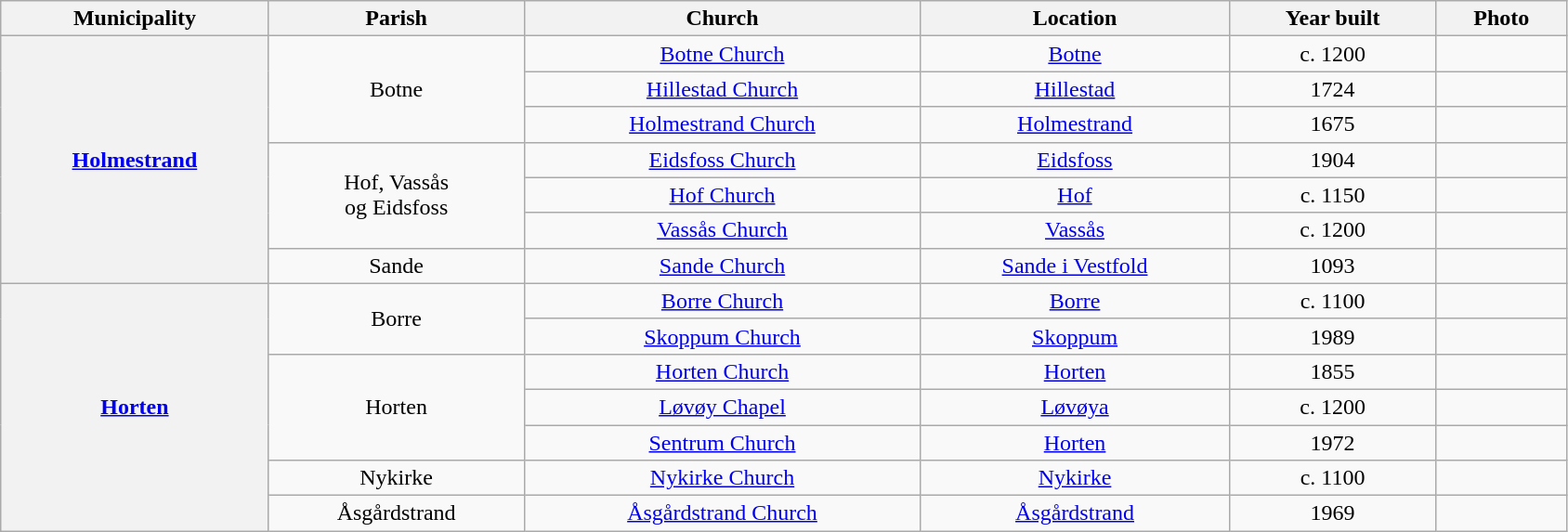<table class="wikitable" style="text-align: center; width: 89%;">
<tr>
<th>Municipality</th>
<th>Parish </th>
<th>Church</th>
<th>Location</th>
<th>Year built</th>
<th>Photo</th>
</tr>
<tr>
<th rowspan="7"><a href='#'>Holmestrand</a></th>
<td rowspan="3">Botne</td>
<td><a href='#'>Botne Church</a></td>
<td><a href='#'>Botne</a></td>
<td>c. 1200</td>
<td></td>
</tr>
<tr>
<td><a href='#'>Hillestad Church</a></td>
<td><a href='#'>Hillestad</a></td>
<td>1724</td>
<td></td>
</tr>
<tr>
<td><a href='#'>Holmestrand Church</a></td>
<td><a href='#'>Holmestrand</a></td>
<td>1675</td>
<td></td>
</tr>
<tr>
<td rowspan="3">Hof, Vassås<br>og Eidsfoss</td>
<td><a href='#'>Eidsfoss Church</a></td>
<td><a href='#'>Eidsfoss</a></td>
<td>1904</td>
<td></td>
</tr>
<tr>
<td><a href='#'>Hof Church</a></td>
<td><a href='#'>Hof</a></td>
<td>c. 1150</td>
<td></td>
</tr>
<tr>
<td><a href='#'>Vassås Church</a></td>
<td><a href='#'>Vassås</a></td>
<td>c. 1200</td>
<td></td>
</tr>
<tr>
<td rowspan="1">Sande</td>
<td><a href='#'>Sande Church</a></td>
<td><a href='#'>Sande i Vestfold</a></td>
<td>1093</td>
<td></td>
</tr>
<tr>
<th rowspan="7"><a href='#'>Horten</a></th>
<td rowspan="2">Borre</td>
<td><a href='#'>Borre Church</a></td>
<td><a href='#'>Borre</a></td>
<td>c. 1100</td>
<td></td>
</tr>
<tr>
<td><a href='#'>Skoppum Church</a></td>
<td><a href='#'>Skoppum</a></td>
<td>1989</td>
<td></td>
</tr>
<tr>
<td rowspan="3">Horten</td>
<td><a href='#'>Horten Church</a></td>
<td><a href='#'>Horten</a></td>
<td>1855</td>
<td></td>
</tr>
<tr>
<td><a href='#'>Løvøy Chapel</a></td>
<td><a href='#'>Løvøya</a></td>
<td>c. 1200</td>
<td></td>
</tr>
<tr>
<td><a href='#'>Sentrum Church</a></td>
<td><a href='#'>Horten</a></td>
<td>1972</td>
<td></td>
</tr>
<tr>
<td rowspan="1">Nykirke</td>
<td><a href='#'>Nykirke Church</a></td>
<td><a href='#'>Nykirke</a></td>
<td>c. 1100</td>
<td></td>
</tr>
<tr>
<td rowspan="1">Åsgårdstrand</td>
<td><a href='#'>Åsgårdstrand Church</a></td>
<td><a href='#'>Åsgårdstrand</a></td>
<td>1969</td>
<td></td>
</tr>
</table>
